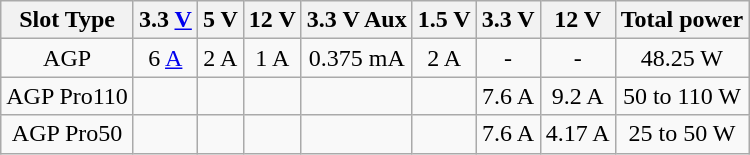<table class="wikitable floatright" style="text-align: center; margin-left: 1.5em;">
<tr>
<th>Slot Type</th>
<th>3.3 <a href='#'>V</a></th>
<th>5 V</th>
<th>12 V</th>
<th>3.3 V Aux</th>
<th>1.5 V</th>
<th>3.3 V</th>
<th>12 V</th>
<th>Total power</th>
</tr>
<tr>
<td>AGP</td>
<td>6 <a href='#'>A</a></td>
<td>2 A</td>
<td>1 A</td>
<td>0.375 mA</td>
<td>2 A</td>
<td>-</td>
<td>-</td>
<td>48.25 W</td>
</tr>
<tr>
<td>AGP Pro110</td>
<td></td>
<td></td>
<td></td>
<td></td>
<td></td>
<td>7.6 A</td>
<td>9.2 A</td>
<td>50 to 110 W</td>
</tr>
<tr>
<td>AGP Pro50</td>
<td></td>
<td></td>
<td></td>
<td></td>
<td></td>
<td>7.6 A</td>
<td>4.17 A</td>
<td>25 to 50 W</td>
</tr>
</table>
